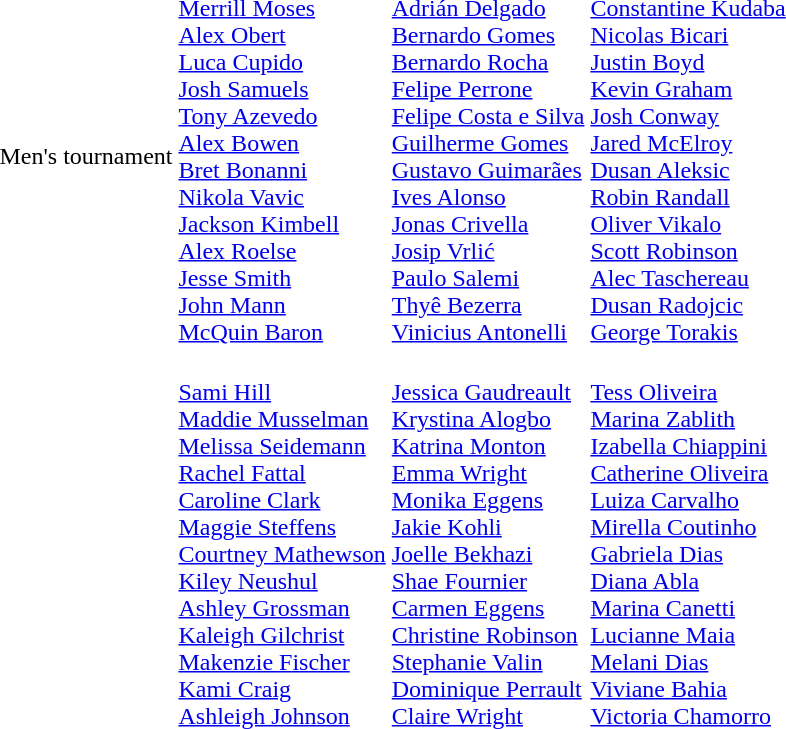<table>
<tr>
<td>Men's tournament <br></td>
<td><br><a href='#'>Merrill Moses</a><br><a href='#'>Alex Obert</a><br><a href='#'>Luca Cupido</a><br><a href='#'>Josh Samuels</a><br><a href='#'>Tony Azevedo</a><br><a href='#'>Alex Bowen</a><br><a href='#'>Bret Bonanni</a><br><a href='#'>Nikola Vavic</a><br><a href='#'>Jackson Kimbell</a><br><a href='#'>Alex Roelse</a><br><a href='#'>Jesse Smith</a><br><a href='#'>John Mann</a><br><a href='#'>McQuin Baron</a></td>
<td><br><a href='#'>Adrián Delgado</a><br><a href='#'>Bernardo Gomes</a><br><a href='#'>Bernardo Rocha</a><br><a href='#'>Felipe Perrone</a><br><a href='#'>Felipe Costa e Silva</a><br><a href='#'>Guilherme Gomes</a><br><a href='#'>Gustavo Guimarães</a><br><a href='#'>Ives Alonso</a><br><a href='#'>Jonas Crivella</a><br><a href='#'>Josip Vrlić</a><br><a href='#'>Paulo Salemi</a><br><a href='#'>Thyê Bezerra</a><br><a href='#'>Vinicius Antonelli</a></td>
<td><br><a href='#'>Constantine Kudaba</a><br><a href='#'>Nicolas Bicari</a><br><a href='#'>Justin Boyd</a><br><a href='#'>Kevin Graham</a><br><a href='#'>Josh Conway</a><br><a href='#'>Jared McElroy</a><br><a href='#'>Dusan Aleksic</a><br><a href='#'>Robin Randall</a><br><a href='#'>Oliver Vikalo</a><br><a href='#'>Scott Robinson</a><br><a href='#'>Alec Taschereau</a><br><a href='#'>Dusan Radojcic</a><br><a href='#'>George Torakis</a></td>
</tr>
<tr>
<td><br></td>
<td><br><a href='#'>Sami Hill</a><br><a href='#'>Maddie Musselman</a><br><a href='#'>Melissa Seidemann</a><br><a href='#'>Rachel Fattal</a><br><a href='#'>Caroline Clark</a><br><a href='#'>Maggie Steffens</a><br><a href='#'>Courtney Mathewson</a><br><a href='#'>Kiley Neushul</a><br><a href='#'>Ashley Grossman</a><br><a href='#'>Kaleigh Gilchrist</a><br><a href='#'>Makenzie Fischer</a><br><a href='#'>Kami Craig</a><br><a href='#'>Ashleigh Johnson</a></td>
<td><br><a href='#'>Jessica Gaudreault</a><br><a href='#'>Krystina Alogbo</a><br><a href='#'>Katrina Monton</a><br><a href='#'>Emma Wright</a><br><a href='#'>Monika Eggens</a><br><a href='#'>Jakie Kohli</a><br><a href='#'>Joelle Bekhazi</a><br><a href='#'>Shae Fournier</a><br><a href='#'>Carmen Eggens</a><br><a href='#'>Christine Robinson</a><br><a href='#'>Stephanie Valin</a><br><a href='#'>Dominique Perrault</a><br><a href='#'>Claire Wright</a></td>
<td><br><a href='#'>Tess Oliveira</a><br><a href='#'>Marina Zablith</a><br><a href='#'>Izabella Chiappini</a><br><a href='#'>Catherine Oliveira</a><br><a href='#'>Luiza Carvalho</a><br><a href='#'>Mirella Coutinho</a><br><a href='#'>Gabriela Dias</a><br><a href='#'>Diana Abla</a><br><a href='#'>Marina Canetti</a><br><a href='#'>Lucianne Maia</a><br><a href='#'>Melani Dias</a><br><a href='#'>Viviane Bahia</a><br><a href='#'>Victoria Chamorro</a></td>
</tr>
</table>
